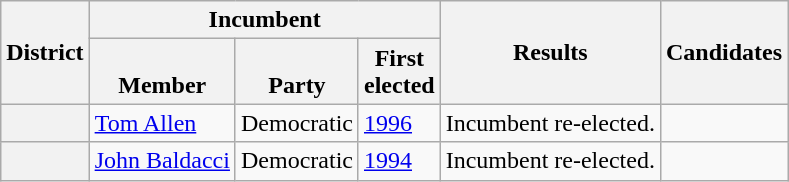<table class="wikitable sortable">
<tr>
<th rowspan=2>District</th>
<th colspan=3>Incumbent</th>
<th rowspan=2>Results</th>
<th rowspan=2 class="unsortable">Candidates</th>
</tr>
<tr valign=bottom>
<th>Member</th>
<th>Party</th>
<th>First<br>elected</th>
</tr>
<tr>
<th></th>
<td><a href='#'>Tom Allen</a></td>
<td>Democratic</td>
<td><a href='#'>1996</a></td>
<td>Incumbent re-elected.</td>
<td nowrap></td>
</tr>
<tr>
<th></th>
<td><a href='#'>John Baldacci</a></td>
<td>Democratic</td>
<td><a href='#'>1994</a></td>
<td>Incumbent re-elected.</td>
<td nowrap></td>
</tr>
</table>
